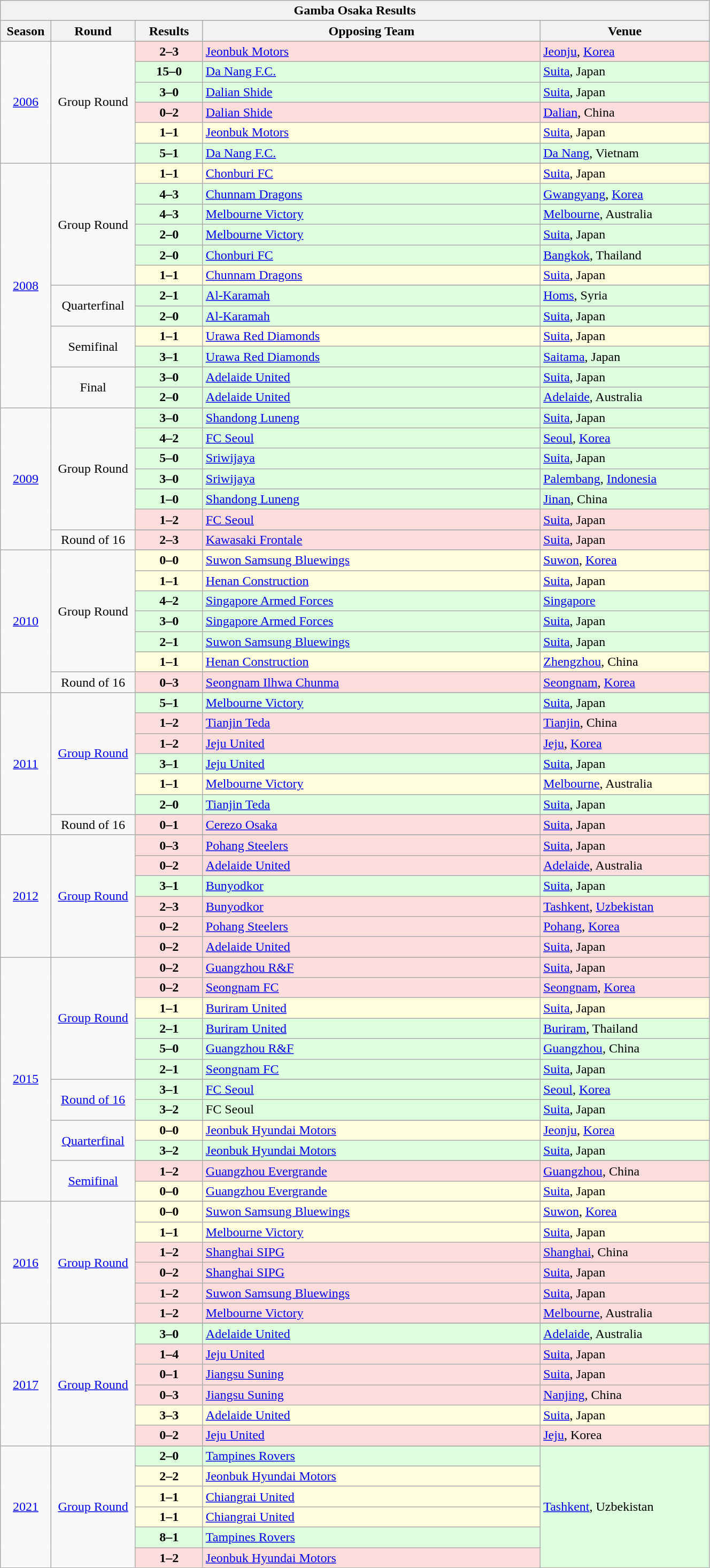<table width=70% class="wikitable sortable" style="text-align:center;">
<tr>
<th colspan=5>Gamba Osaka Results</th>
</tr>
<tr>
<th width=5%>Season</th>
<th width=10%>Round</th>
<th width=8%>Results</th>
<th width=40%>Opposing Team</th>
<th width=20%>Venue</th>
</tr>
<tr>
<td rowspan=7><a href='#'>2006</a></td>
<td rowspan=7>Group Round</td>
</tr>
<tr style="background:#ffdddd">
<td><strong>2–3</strong></td>
<td align="left"> <a href='#'>Jeonbuk Motors</a></td>
<td align="left"><a href='#'>Jeonju</a>, <a href='#'>Korea</a></td>
</tr>
<tr style="background:#ddffdd">
<td><strong>15–0</strong></td>
<td align="left"> <a href='#'>Da Nang F.C.</a></td>
<td align="left"><a href='#'>Suita</a>, Japan</td>
</tr>
<tr style="background:#ddffdd">
<td><strong>3–0</strong></td>
<td align="left"> <a href='#'>Dalian Shide</a></td>
<td align="left"><a href='#'>Suita</a>, Japan</td>
</tr>
<tr style="background:#ffdddd">
<td><strong>0–2</strong></td>
<td align="left"> <a href='#'>Dalian Shide</a></td>
<td align="left"><a href='#'>Dalian</a>, China</td>
</tr>
<tr style="background:#ffffdd">
<td><strong>1–1</strong></td>
<td align="left"> <a href='#'>Jeonbuk Motors</a></td>
<td align="left"><a href='#'>Suita</a>, Japan</td>
</tr>
<tr style="background:#ddffdd">
<td><strong>5–1</strong></td>
<td align="left"> <a href='#'>Da Nang F.C.</a></td>
<td align="left"><a href='#'>Da Nang</a>, Vietnam</td>
</tr>
<tr>
<td rowspan=16><a href='#'>2008</a></td>
<td rowspan=7>Group Round</td>
</tr>
<tr style="background:#ffffdd">
<td><strong>1–1</strong></td>
<td align="left"> <a href='#'>Chonburi FC</a></td>
<td align="left"><a href='#'>Suita</a>, Japan</td>
</tr>
<tr style="background:#ddffdd">
<td><strong>4–3</strong></td>
<td align="left"> <a href='#'>Chunnam Dragons</a></td>
<td align="left"><a href='#'>Gwangyang</a>, <a href='#'>Korea</a></td>
</tr>
<tr style="background:#ddffdd">
<td><strong>4–3</strong></td>
<td align="left"> <a href='#'>Melbourne Victory</a></td>
<td align="left"><a href='#'>Melbourne</a>, Australia</td>
</tr>
<tr style="background:#ddffdd">
<td><strong>2–0</strong></td>
<td align="left"> <a href='#'>Melbourne Victory</a></td>
<td align="left"><a href='#'>Suita</a>, Japan</td>
</tr>
<tr style="background:#ddffdd">
<td><strong>2–0</strong></td>
<td align="left"> <a href='#'>Chonburi FC</a></td>
<td align="left"><a href='#'>Bangkok</a>, Thailand</td>
</tr>
<tr style="background:#ffffdd">
<td><strong>1–1</strong></td>
<td align="left"> <a href='#'>Chunnam Dragons</a></td>
<td align="left"><a href='#'>Suita</a>, Japan</td>
</tr>
<tr>
<td rowspan=3>Quarterfinal</td>
</tr>
<tr style="background:#ddffdd">
<td><strong>2–1</strong></td>
<td align="left"> <a href='#'>Al-Karamah</a></td>
<td align="left"><a href='#'>Homs</a>, Syria</td>
</tr>
<tr style="background:#ddffdd">
<td><strong>2–0</strong></td>
<td align="left"> <a href='#'>Al-Karamah</a></td>
<td align="left"><a href='#'>Suita</a>, Japan</td>
</tr>
<tr>
<td rowspan=3>Semifinal</td>
</tr>
<tr style="background:#ffffdd">
<td><strong>1–1</strong></td>
<td align="left"> <a href='#'>Urawa Red Diamonds</a></td>
<td align="left"><a href='#'>Suita</a>, Japan</td>
</tr>
<tr style="background:#ddffdd">
<td><strong>3–1</strong></td>
<td align="left"> <a href='#'>Urawa Red Diamonds</a></td>
<td align="left"><a href='#'>Saitama</a>, Japan</td>
</tr>
<tr>
<td rowspan=3>Final</td>
</tr>
<tr style="background:#ddffdd">
<td><strong>3–0</strong></td>
<td align="left"> <a href='#'>Adelaide United</a></td>
<td align="left"><a href='#'>Suita</a>, Japan</td>
</tr>
<tr style="background:#ddffdd">
<td><strong>2–0</strong></td>
<td align="left"> <a href='#'>Adelaide United</a></td>
<td align="left"><a href='#'>Adelaide</a>, Australia</td>
</tr>
<tr>
<td rowspan=9><a href='#'>2009</a></td>
<td rowspan=7>Group Round</td>
</tr>
<tr style="background:#ddffdd">
<td><strong>3–0</strong></td>
<td align="left"> <a href='#'>Shandong Luneng</a></td>
<td align="left"><a href='#'>Suita</a>, Japan</td>
</tr>
<tr style="background:#ddffdd">
<td><strong>4–2</strong></td>
<td align="left"> <a href='#'>FC Seoul</a></td>
<td align="left"><a href='#'>Seoul</a>, <a href='#'>Korea</a></td>
</tr>
<tr style="background:#ddffdd">
<td><strong>5–0</strong></td>
<td align="left"> <a href='#'>Sriwijaya</a></td>
<td align="left"><a href='#'>Suita</a>, Japan</td>
</tr>
<tr style="background:#ddffdd">
<td><strong>3–0</strong></td>
<td align="left"> <a href='#'>Sriwijaya</a></td>
<td align="left"><a href='#'>Palembang</a>, <a href='#'>Indonesia</a></td>
</tr>
<tr style="background:#ddffdd">
<td><strong>1–0</strong></td>
<td align="left"> <a href='#'>Shandong Luneng</a></td>
<td align="left"><a href='#'>Jinan</a>, China</td>
</tr>
<tr style="background:#ffdddd">
<td><strong>1–2</strong></td>
<td align="left"> <a href='#'>FC Seoul</a></td>
<td align="left"><a href='#'>Suita</a>, Japan</td>
</tr>
<tr>
<td rowspan=2>Round of 16</td>
</tr>
<tr style="background:#ffdddd">
<td><strong>2–3</strong></td>
<td align="left"> <a href='#'>Kawasaki Frontale</a></td>
<td align="left"><a href='#'>Suita</a>, Japan</td>
</tr>
<tr>
<td rowspan=9><a href='#'>2010</a></td>
<td rowspan=7>Group Round</td>
</tr>
<tr style="background:#ffffdd">
<td><strong>0–0</strong></td>
<td align="left"> <a href='#'>Suwon Samsung Bluewings</a></td>
<td align="left"><a href='#'>Suwon</a>, <a href='#'>Korea</a></td>
</tr>
<tr style="background:#ffffdd">
<td><strong>1–1</strong></td>
<td align="left"> <a href='#'>Henan Construction</a></td>
<td align="left"><a href='#'>Suita</a>, Japan</td>
</tr>
<tr style="background:#ddffdd">
<td><strong>4–2</strong></td>
<td align="left"> <a href='#'>Singapore Armed Forces</a></td>
<td align="left"><a href='#'>Singapore</a></td>
</tr>
<tr style="background:#ddffdd">
<td><strong>3–0</strong></td>
<td align="left"> <a href='#'>Singapore Armed Forces</a></td>
<td align="left"><a href='#'>Suita</a>, Japan</td>
</tr>
<tr style="background:#ddffdd">
<td><strong>2–1</strong></td>
<td align="left"> <a href='#'>Suwon Samsung Bluewings</a></td>
<td align="left"><a href='#'>Suita</a>, Japan</td>
</tr>
<tr style="background:#ffffdd">
<td><strong>1–1</strong></td>
<td align="left"> <a href='#'>Henan Construction</a></td>
<td align="left"><a href='#'>Zhengzhou</a>, China</td>
</tr>
<tr>
<td rowspan=2>Round of 16</td>
</tr>
<tr style="background:#ffdddd">
<td><strong>0–3</strong></td>
<td align="left"> <a href='#'>Seongnam Ilhwa Chunma</a></td>
<td align="left"><a href='#'>Seongnam</a>, <a href='#'>Korea</a></td>
</tr>
<tr>
<td rowspan=9><a href='#'>2011</a></td>
<td rowspan=7><a href='#'>Group Round</a></td>
</tr>
<tr style="background:#ddffdd">
<td><strong>5–1</strong></td>
<td align="left"> <a href='#'>Melbourne Victory</a></td>
<td align="left"><a href='#'>Suita</a>, Japan</td>
</tr>
<tr style="background:#ffdddd">
<td><strong>1–2</strong></td>
<td align="left"> <a href='#'>Tianjin Teda</a></td>
<td align="left"><a href='#'>Tianjin</a>, China</td>
</tr>
<tr style="background:#ffdddd">
<td><strong>1–2</strong></td>
<td align="left"> <a href='#'>Jeju United</a></td>
<td align="left"><a href='#'>Jeju</a>, <a href='#'>Korea</a></td>
</tr>
<tr style="background:#ddffdd">
<td><strong>3–1</strong></td>
<td align="left"> <a href='#'>Jeju United</a></td>
<td align="left"><a href='#'>Suita</a>, Japan</td>
</tr>
<tr style="background:#ffffdd">
<td><strong>1–1</strong></td>
<td align="left"> <a href='#'>Melbourne Victory</a></td>
<td align="left"><a href='#'>Melbourne</a>, Australia</td>
</tr>
<tr style="background:#ddffdd">
<td><strong>2–0</strong></td>
<td align="left"> <a href='#'>Tianjin Teda</a></td>
<td align="left"><a href='#'>Suita</a>, Japan</td>
</tr>
<tr>
<td rowspan=2>Round of 16</td>
</tr>
<tr style="background:#ffdddd">
<td><strong>0–1</strong></td>
<td align="left"> <a href='#'>Cerezo Osaka</a></td>
<td align="left"><a href='#'>Suita</a>, Japan</td>
</tr>
<tr>
<td rowspan=7><a href='#'>2012</a></td>
<td rowspan=7><a href='#'>Group Round</a></td>
</tr>
<tr style="background:#ffdddd">
<td><strong>0–3</strong></td>
<td align="left"> <a href='#'>Pohang Steelers</a></td>
<td align="left"><a href='#'>Suita</a>, Japan</td>
</tr>
<tr style="background:#ffdddd">
<td><strong>0–2</strong></td>
<td align="left"> <a href='#'>Adelaide United</a></td>
<td align="left"><a href='#'>Adelaide</a>, Australia</td>
</tr>
<tr style="background:#ddffdd">
<td><strong>3–1</strong></td>
<td align="left"> <a href='#'>Bunyodkor</a></td>
<td align="left"><a href='#'>Suita</a>, Japan</td>
</tr>
<tr style="background:#ffdddd">
<td><strong>2–3</strong></td>
<td align="left"> <a href='#'>Bunyodkor</a></td>
<td align="left"><a href='#'>Tashkent</a>, <a href='#'>Uzbekistan</a></td>
</tr>
<tr style="background:#ffdddd">
<td><strong>0–2</strong></td>
<td align="left"> <a href='#'>Pohang Steelers</a></td>
<td align="left"><a href='#'>Pohang</a>, <a href='#'>Korea</a></td>
</tr>
<tr style="background:#ffdddd">
<td><strong>0–2</strong></td>
<td align="left"> <a href='#'>Adelaide United</a></td>
<td align="left"><a href='#'>Suita</a>, Japan</td>
</tr>
<tr>
<td rowspan=16><a href='#'>2015</a></td>
<td rowspan=7><a href='#'>Group Round</a></td>
</tr>
<tr style="background:#ffdddd">
<td><strong>0–2</strong></td>
<td align="left"> <a href='#'>Guangzhou R&F</a></td>
<td align="left"><a href='#'>Suita</a>, Japan</td>
</tr>
<tr style="background:#ffdddd">
<td><strong>0–2</strong></td>
<td align="left"> <a href='#'>Seongnam FC</a></td>
<td align="left"><a href='#'>Seongnam</a>, <a href='#'>Korea</a></td>
</tr>
<tr style="background:#ffffdd">
<td><strong>1–1</strong></td>
<td align="left"> <a href='#'>Buriram United</a></td>
<td align="left"><a href='#'>Suita</a>, Japan</td>
</tr>
<tr style="background:#ddffdd">
<td><strong>2–1</strong></td>
<td align="left"> <a href='#'>Buriram United</a></td>
<td align="left"><a href='#'>Buriram</a>, Thailand</td>
</tr>
<tr style="background:#ddffdd">
<td><strong>5–0</strong></td>
<td align="left"> <a href='#'>Guangzhou R&F</a></td>
<td align="left"><a href='#'>Guangzhou</a>, China</td>
</tr>
<tr style="background:#ddffdd">
<td><strong>2–1</strong></td>
<td align="left"> <a href='#'>Seongnam FC</a></td>
<td align="left"><a href='#'>Suita</a>, Japan</td>
</tr>
<tr>
<td rowspan=3><a href='#'>Round of 16</a></td>
</tr>
<tr style="background:#ddffdd">
<td><strong>3–1</strong></td>
<td align="left"> <a href='#'>FC Seoul</a></td>
<td align="left"><a href='#'>Seoul</a>, <a href='#'>Korea</a></td>
</tr>
<tr style="background:#ddffdd">
<td><strong>3–2</strong></td>
<td align="left"> FC Seoul</td>
<td align="left"><a href='#'>Suita</a>, Japan</td>
</tr>
<tr>
<td rowspan=3><a href='#'>Quarterfinal</a></td>
</tr>
<tr style="background:#ffffdd">
<td><strong>0–0</strong></td>
<td align="left"> <a href='#'>Jeonbuk Hyundai Motors</a></td>
<td align="left"><a href='#'>Jeonju</a>, <a href='#'>Korea</a></td>
</tr>
<tr style="background:#ddffdd">
<td><strong>3–2</strong></td>
<td align="left"> <a href='#'>Jeonbuk Hyundai Motors</a></td>
<td align="left"><a href='#'>Suita</a>, Japan</td>
</tr>
<tr>
<td rowspan=3><a href='#'>Semifinal</a></td>
</tr>
<tr style="background:#ffdddd">
<td><strong>1–2</strong></td>
<td align="left"> <a href='#'>Guangzhou Evergrande</a></td>
<td align="left"><a href='#'>Guangzhou</a>, China</td>
</tr>
<tr style="background:#ffffdd">
<td><strong>0–0</strong></td>
<td align="left"> <a href='#'>Guangzhou Evergrande</a></td>
<td align="left"><a href='#'>Suita</a>, Japan</td>
</tr>
<tr>
<td rowspan=7><a href='#'>2016</a></td>
<td rowspan=7><a href='#'>Group Round</a></td>
</tr>
<tr style="background:#ffffdd">
<td><strong>0–0</strong></td>
<td align="left"> <a href='#'>Suwon Samsung Bluewings</a></td>
<td align="left"><a href='#'>Suwon</a>, <a href='#'>Korea</a></td>
</tr>
<tr style="background:#ffffdd">
<td><strong>1–1</strong></td>
<td align="left"> <a href='#'>Melbourne Victory</a></td>
<td align="left"><a href='#'>Suita</a>, Japan</td>
</tr>
<tr style="background:#ffdddd">
<td><strong>1–2</strong></td>
<td align="left"> <a href='#'>Shanghai SIPG</a></td>
<td align="left"><a href='#'>Shanghai</a>, China</td>
</tr>
<tr style="background:#ffdddd">
<td><strong>0–2</strong></td>
<td align="left"> <a href='#'>Shanghai SIPG</a></td>
<td align="left"><a href='#'>Suita</a>, Japan</td>
</tr>
<tr style="background:#ffdddd">
<td><strong>1–2</strong></td>
<td align="left"> <a href='#'>Suwon Samsung Bluewings</a></td>
<td align="left"><a href='#'>Suita</a>, Japan</td>
</tr>
<tr style="background:#ffdddd">
<td><strong>1–2</strong></td>
<td align="left"> <a href='#'>Melbourne Victory</a></td>
<td align="left"><a href='#'>Melbourne</a>, Australia</td>
</tr>
<tr>
<td rowspan=7><a href='#'>2017</a></td>
<td rowspan=7><a href='#'>Group Round</a></td>
</tr>
<tr style="background:#ddffdd">
<td><strong>3–0</strong></td>
<td align="left"> <a href='#'>Adelaide United</a></td>
<td align="left"><a href='#'>Adelaide</a>, Australia</td>
</tr>
<tr style="background:#ffdddd">
<td><strong>1–4</strong></td>
<td align="left"> <a href='#'>Jeju United</a></td>
<td align="left"><a href='#'>Suita</a>, Japan</td>
</tr>
<tr style="background:#ffdddd">
<td><strong>0–1</strong></td>
<td align="left"> <a href='#'>Jiangsu Suning</a></td>
<td align="left"><a href='#'>Suita</a>, Japan</td>
</tr>
<tr style="background:#ffdddd">
<td><strong>0–3</strong></td>
<td align="left"> <a href='#'>Jiangsu Suning</a></td>
<td align="left"><a href='#'>Nanjing</a>, China</td>
</tr>
<tr style="background:#ffffdd">
<td><strong>3–3</strong></td>
<td align="left"> <a href='#'>Adelaide United</a></td>
<td align="left"><a href='#'>Suita</a>, Japan</td>
</tr>
<tr style="background:#ffdddd">
<td><strong>0–2</strong></td>
<td align="left"> <a href='#'>Jeju United</a></td>
<td align="left"><a href='#'>Jeju</a>, Korea</td>
</tr>
<tr>
<td rowspan=7><a href='#'>2021</a></td>
<td rowspan=7><a href='#'>Group Round</a></td>
</tr>
<tr style="background:#ddffdd">
<td><strong>2–0</strong></td>
<td align="left"> <a href='#'>Tampines Rovers</a></td>
<td align="left" class="wikitable" rowspan=6><a href='#'>Tashkent</a>, Uzbekistan</td>
</tr>
<tr style="background:#ffffdd">
<td><strong>2–2</strong></td>
<td align="left"> <a href='#'>Jeonbuk Hyundai Motors</a></td>
</tr>
<tr style="background:#ffffdd">
<td><strong>1–1</strong></td>
<td align="left"> <a href='#'>Chiangrai United</a></td>
</tr>
<tr style="background:#ffffdd">
<td><strong>1–1</strong></td>
<td align="left"> <a href='#'>Chiangrai United</a></td>
</tr>
<tr style="background:#ddffdd">
<td><strong>8–1</strong></td>
<td align="left"> <a href='#'>Tampines Rovers</a></td>
</tr>
<tr style="background:#ffdddd">
<td><strong>1–2</strong></td>
<td align="left"> <a href='#'>Jeonbuk Hyundai Motors</a></td>
</tr>
</table>
